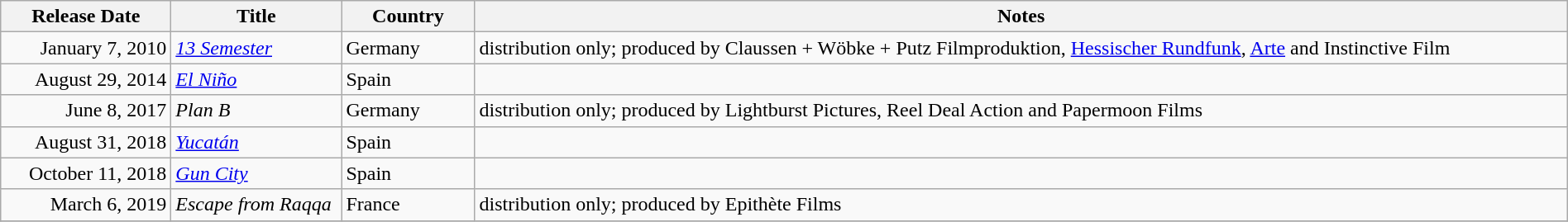<table class="wikitable sortable" style="width:100%;">
<tr>
<th scope="col" style=width:130px;">Release Date</th>
<th scope="col" style=width:130px;">Title</th>
<th scope="col" style=width:100px;">Country</th>
<th>Notes</th>
</tr>
<tr>
<td style="text-align:right;">January 7, 2010</td>
<td><em><a href='#'>13 Semester</a></em></td>
<td>Germany</td>
<td>distribution only; produced by Claussen + Wöbke + Putz Filmproduktion, <a href='#'>Hessischer Rundfunk</a>, <a href='#'>Arte</a> and Instinctive Film</td>
</tr>
<tr>
<td style="text-align:right;">August 29, 2014</td>
<td><em><a href='#'>El Niño</a></em></td>
<td>Spain</td>
<td></td>
</tr>
<tr>
<td style="text-align:right;">June 8, 2017</td>
<td><em>Plan B</em></td>
<td>Germany</td>
<td>distribution only; produced by Lightburst Pictures, Reel Deal Action and Papermoon Films</td>
</tr>
<tr>
<td style="text-align:right;">August 31, 2018</td>
<td><em><a href='#'>Yucatán</a></em></td>
<td>Spain</td>
<td></td>
</tr>
<tr>
<td style="text-align:right;">October 11, 2018</td>
<td><em><a href='#'>Gun City</a></em></td>
<td>Spain</td>
<td></td>
</tr>
<tr>
<td style="text-align:right;">March 6, 2019</td>
<td><em>Escape from Raqqa</em></td>
<td>France</td>
<td>distribution only; produced by Epithète Films</td>
</tr>
<tr>
</tr>
</table>
